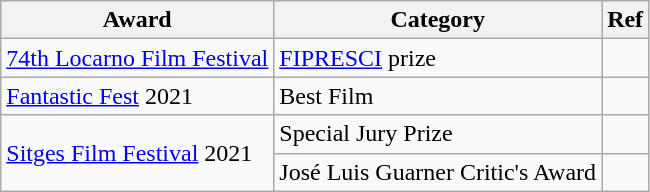<table class="wikitable sortable">
<tr>
<th>Award</th>
<th>Category</th>
<th class="unsortable">Ref</th>
</tr>
<tr>
<td><a href='#'>74th Locarno Film Festival</a></td>
<td><a href='#'>FIPRESCI</a> prize</td>
<td></td>
</tr>
<tr>
<td><a href='#'>Fantastic Fest</a> 2021</td>
<td>Best Film</td>
<td></td>
</tr>
<tr>
<td rowspan="2"><a href='#'>Sitges Film Festival</a> 2021</td>
<td>Special Jury Prize</td>
<td></td>
</tr>
<tr>
<td>José Luis Guarner Critic's Award</td>
<td></td>
</tr>
</table>
